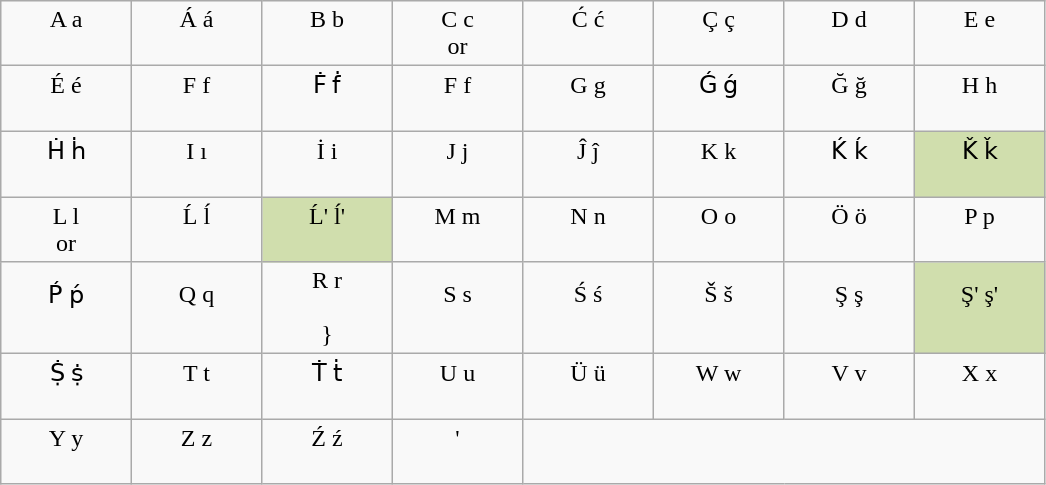<table class="wikitable">
<tr>
<td style="width:5em; text-align:center; padding: 3px;">A a <br>  <br> </td>
<td style="width:5em; text-align:center; padding: 3px;">Á á <br>  <br> </td>
<td style="width:5em; text-align:center; padding: 3px;">B b <br>  <br> </td>
<td style="width:5em; text-align:center; padding: 3px;">C c <br>  or  <br> </td>
<td style="width:5em; text-align:center; padding: 3px;">Ć ć <br>  <br> </td>
<td style="width:5em; text-align:center; padding: 3px;">Ç ç <br>  <br> </td>
<td style="width:5em; text-align:center; padding: 3px;">D d <br>  <br> </td>
<td style="width:5em; text-align:center; padding: 3px;">E e <br>  <br> </td>
</tr>
<tr>
<td style="width:5em; text-align:center; padding: 3px;">É é <br>  <br> </td>
<td style="width:5em; text-align:center; padding: 3px;">F f <br>  <br> </td>
<td style="width:5em; text-align:center; padding: 3px;">Ḟ ḟ <br>  <br> </td>
<td style="width:5em; text-align:center; padding: 3px;">F f <br>  <br> </td>
<td style="width:5em; text-align:center; padding: 3px;">G g <br>  <br> </td>
<td style="width:5em; text-align:center; padding: 3px;">Ǵ ǵ <br>  <br> </td>
<td style="width:5em; text-align:center; padding: 3px;">Ğ ğ <br> <br> </td>
<td style="width:5em; text-align:center; padding: 3px;">H h <br>  <br> </td>
</tr>
<tr>
<td style="width:5em; text-align:center; padding: 3px;">Ḣ ḣ <br>  <br> </td>
<td style="width:5em; text-align:center; padding: 3px;">I ı <br>  <br> </td>
<td style="width:5em; text-align:center; padding: 3px;">İ i <br>  <br> </td>
<td style="width:5em; text-align:center; padding: 3px;">J j <br>  <br> </td>
<td style="width:5em; text-align:center; padding: 3px;">Ĵ ĵ <br>  <br> </td>
<td style="width:5em; text-align:center; padding: 3px;">K k <br>  <br> </td>
<td style="width:5em; text-align:center; padding: 3px;">Ḱ ḱ <br> <br> </td>
<td style="width:5em; text-align:center; padding: 3px;" bgcolor="#d0dead">Ǩ ǩ <br>  <br> </td>
</tr>
<tr>
<td style="width:5em; text-align:center; padding: 3px;">L l <br>  or  <br> </td>
<td style="width:5em; text-align:center; padding: 3px;">Ĺ ĺ <br>  <br> </td>
<td style="width:5em; text-align:center; padding: 3px;" bgcolor="#d0dead">Ĺ' ĺ' <br>  <br> </td>
<td style="width:5em; text-align:center; padding: 3px;">M m <br>  <br> </td>
<td style="width:5em; text-align:center; padding: 3px;">N n <br>  <br> </td>
<td style="width:5em; text-align:center; padding: 3px;">O o <br>   <br> </td>
<td style="width:5em; text-align:center; padding: 3px;">Ö ö <br> <br> </td>
<td style="width:5em; text-align:center; padding: 3px;">P p <br>  <br> </td>
</tr>
<tr>
<td style="width:5em; text-align:center; padding: 3px;">Ṕ ṕ <br>  <br> </td>
<td style="width:5em; text-align:center; padding: 3px;">Q q <br>  <br> </td>
<td style="width:5em; text-align:center; padding: 3px;">R r <br>  <br> }</td>
<td style="width:5em; text-align:center; padding: 3px;">S s <br>  <br> </td>
<td style="width:5em; text-align:center; padding: 3px;">Ś ś <br>  <br> </td>
<td style="width:5em; text-align:center; padding: 3px;">Š š <br>  <br> </td>
<td style="width:5em; text-align:center; padding: 3px;">Ş ş <br> <br> </td>
<td style="width:5em; text-align:center; padding: 3px;" bgcolor="#d0dead">Ş' ş' <br>  <br> </td>
</tr>
<tr>
<td style="width:5em; text-align:center; padding: 3px;">Ṩ ṩ <br>  <br> </td>
<td style="width:5em; text-align:center; padding: 3px;">T t <br>  <br> </td>
<td style="width:5em; text-align:center; padding: 3px;">Ṫ ṫ <br>  <br> </td>
<td style="width:5em; text-align:center; padding: 3px;">U u <br>  <br> </td>
<td style="width:5em; text-align:center; padding: 3px;">Ü ü <br> <br> </td>
<td style="width:5em; text-align:center; padding: 3px;">W w <br>  <br> </td>
<td style="width:5em; text-align:center; padding: 3px;">V v <br>  <br> </td>
<td style="width:5em; text-align:center; padding: 3px;">X x <br>  <br> </td>
</tr>
<tr>
<td style="width:5em; text-align:center; padding: 3px;">Y y <br>  <br> </td>
<td style="width:5em; text-align:center; padding: 3px;">Z z <br>  <br> </td>
<td style="width:5em; text-align:center; padding: 3px;">Ź ź <br>  <br> </td>
<td style="width:5em; text-align:center; padding: 3px;">' <br>  <br> </td>
</tr>
</table>
